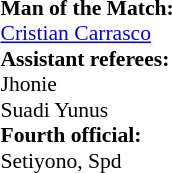<table width=100% style="font-size: 90%">
<tr>
<td><br><strong>Man of the Match:</strong>
<br><a href='#'>Cristian Carrasco</a><br><strong>Assistant referees:</strong>
<br>Jhonie
<br>Suadi Yunus
<br><strong>Fourth official:</strong>
<br>Setiyono, Spd</td>
</tr>
</table>
